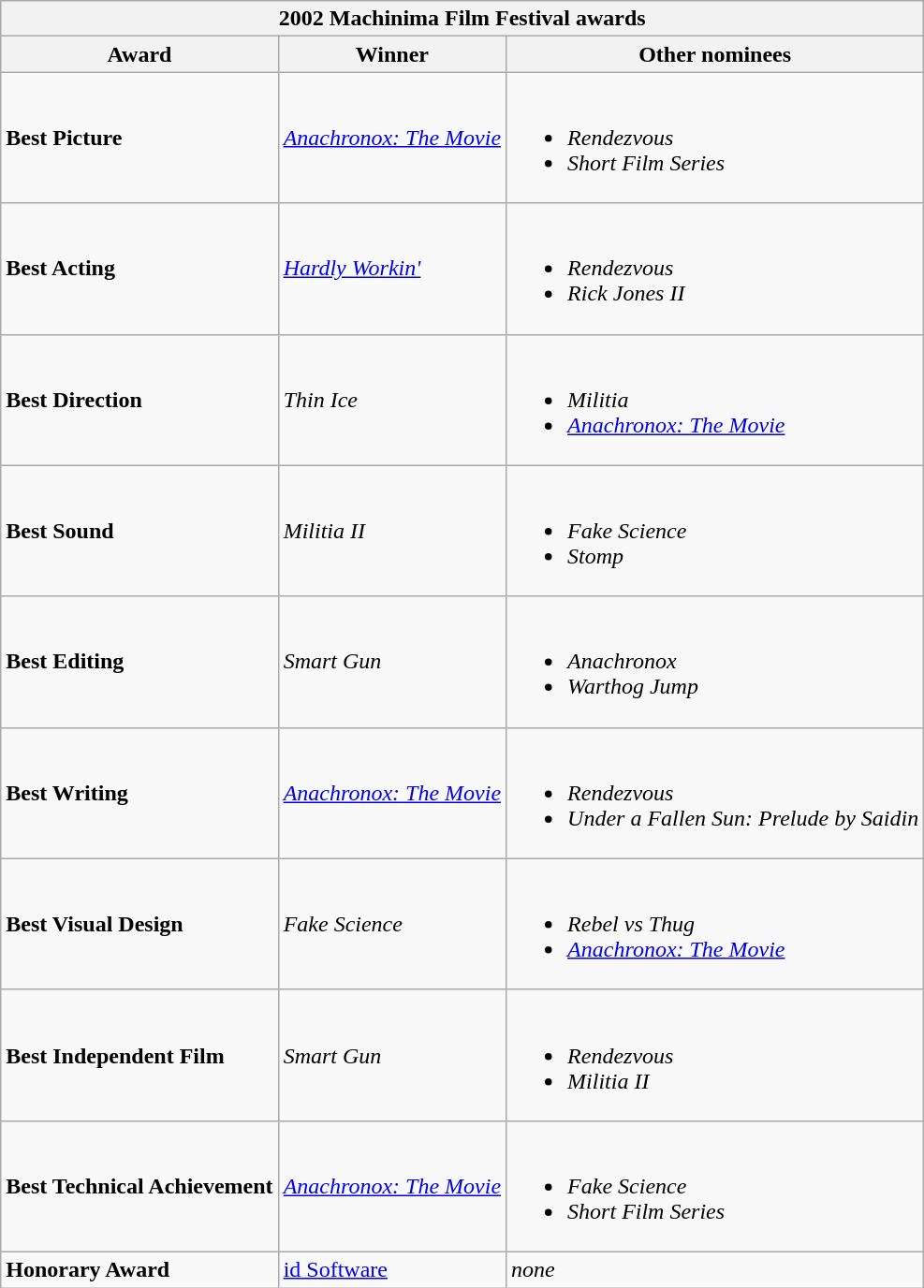<table class="wikitable">
<tr>
<th colspan="3">2002 Machinima Film Festival awards</th>
</tr>
<tr>
<th>Award</th>
<th>Winner</th>
<th>Other nominees</th>
</tr>
<tr>
<td><strong>Best Picture</strong></td>
<td><em><a href='#'>Anachronox: The Movie</a></em></td>
<td><br><ul><li><em>Rendezvous</em></li><li><em>Short Film Series</em></li></ul></td>
</tr>
<tr>
<td><strong>Best Acting</strong></td>
<td><em><a href='#'>Hardly Workin'</a></em></td>
<td><br><ul><li><em>Rendezvous</em></li><li><em>Rick Jones II</em></li></ul></td>
</tr>
<tr>
<td><strong>Best Direction</strong></td>
<td><em>Thin Ice</em></td>
<td><br><ul><li><em>Militia</em></li><li><em><a href='#'>Anachronox: The Movie</a></em></li></ul></td>
</tr>
<tr>
<td><strong>Best Sound</strong></td>
<td><em>Militia II</em></td>
<td><br><ul><li><em>Fake Science</em></li><li><em>Stomp</em></li></ul></td>
</tr>
<tr>
<td><strong>Best Editing</strong></td>
<td><em>Smart Gun</em></td>
<td><br><ul><li><em>Anachronox</em></li><li><em>Warthog Jump</em></li></ul></td>
</tr>
<tr>
<td><strong>Best Writing</strong></td>
<td><em><a href='#'>Anachronox: The Movie</a></em></td>
<td><br><ul><li><em>Rendezvous</em></li><li><em>Under a Fallen Sun: Prelude by Saidin</em></li></ul></td>
</tr>
<tr>
<td><strong>Best Visual Design</strong></td>
<td><em>Fake Science</em></td>
<td><br><ul><li><em>Rebel vs Thug</em></li><li><em><a href='#'>Anachronox: The Movie</a></em></li></ul></td>
</tr>
<tr>
<td><strong>Best Independent Film</strong></td>
<td><em>Smart Gun</em></td>
<td><br><ul><li><em>Rendezvous</em></li><li><em>Militia II</em></li></ul></td>
</tr>
<tr>
<td><strong>Best Technical Achievement</strong></td>
<td><em><a href='#'>Anachronox: The Movie</a></em></td>
<td><br><ul><li><em>Fake Science</em></li><li><em>Short Film Series</em></li></ul></td>
</tr>
<tr>
<td><strong>Honorary Award</strong></td>
<td><a href='#'>id Software</a></td>
<td><em>none</em></td>
</tr>
</table>
